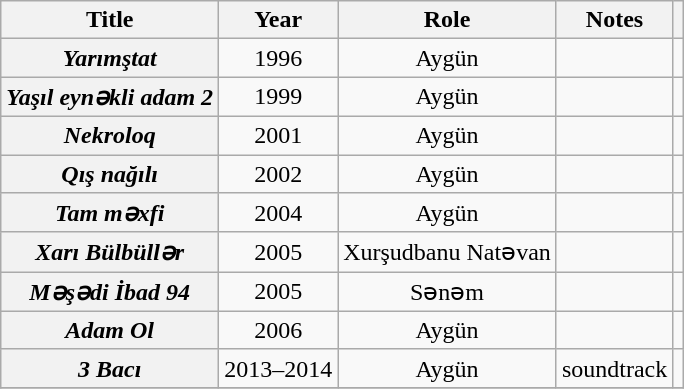<table class="wikitable sortable plainrowheaders" style="text-align:center;">
<tr>
<th scope="col">Title</th>
<th scope="col">Year</th>
<th scope="col">Role</th>
<th scope="col" class="unsortable">Notes</th>
<th scope="col" class="unsortable"></th>
</tr>
<tr>
<th scope="row"><em>Yarımştat</em></th>
<td>1996</td>
<td>Aygün</td>
<td></td>
<td style="text-align:center;"></td>
</tr>
<tr>
<th scope="row"><em>Yaşıl eynəkli adam 2</em></th>
<td>1999</td>
<td>Aygün</td>
<td></td>
<td style="text-align:center;"></td>
</tr>
<tr>
<th scope="row"><em>Nekroloq</em></th>
<td>2001</td>
<td>Aygün</td>
<td></td>
<td style="text-align:center;"></td>
</tr>
<tr>
<th scope="row"><em>Qış nağılı</em></th>
<td>2002</td>
<td>Aygün</td>
<td></td>
<td style="text-align:center;"></td>
</tr>
<tr>
<th scope="row"><em>Tam məxfi</em></th>
<td>2004</td>
<td>Aygün</td>
<td></td>
<td style="text-align:center;"></td>
</tr>
<tr>
<th scope="row"><em>Xarı Bülbüllər</em></th>
<td>2005</td>
<td>Xurşudbanu Natəvan</td>
<td></td>
<td style="text-align:center;"></td>
</tr>
<tr>
<th scope="row"><em>Məşədi İbad 94</em></th>
<td>2005</td>
<td>Sənəm</td>
<td></td>
<td style="text-align:center;"></td>
</tr>
<tr>
<th scope="row"><em>Adam Ol</em></th>
<td>2006</td>
<td>Aygün</td>
<td></td>
<td style="text-align:center;"></td>
</tr>
<tr>
<th scope="row"><em>3 Bacı</em></th>
<td>2013–2014</td>
<td>Aygün</td>
<td>soundtrack</td>
<td style="text-align:center;"></td>
</tr>
<tr>
</tr>
</table>
